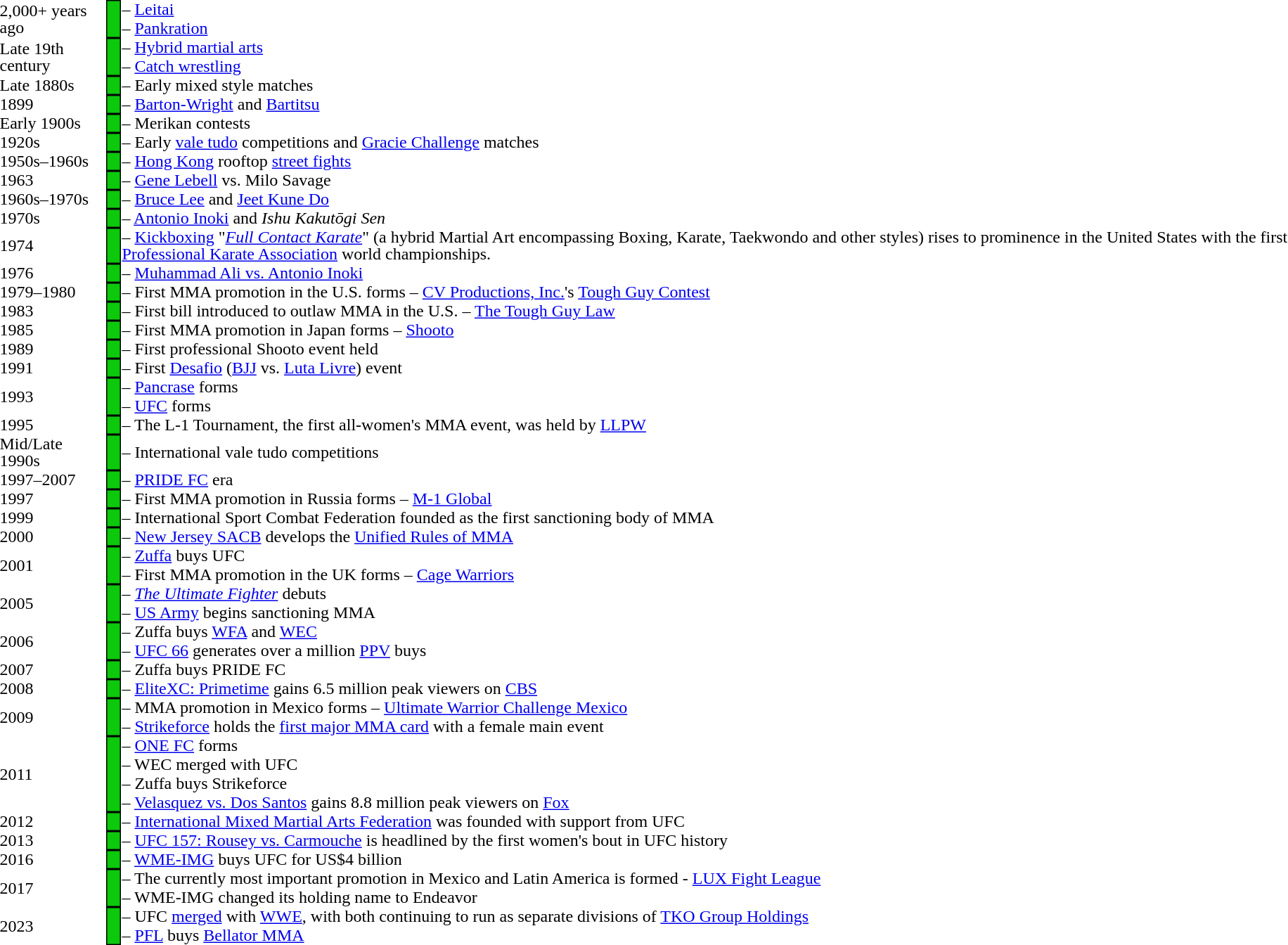<table style="margin:0 0 0.5ex 1em; font-size:100%; line-height:100%;" cellspacing="0" cellpadding="1">
<tr>
<td rowspan="2">2,000+ years ago</td>
<th rowspan="2" style="background: rgb(12, 201, 12); border: 1px solid black; border-image: none; width: 10px;"></th>
<td>– <a href='#'>Leitai</a></td>
</tr>
<tr>
<td>– <a href='#'>Pankration</a></td>
</tr>
<tr>
<td rowspan="2">Late 19th century</td>
<th rowspan="2" style="background: rgb(12, 201, 12); border: 1px solid black; border-image: none; width: 10px;"></th>
<td>– <a href='#'>Hybrid martial arts</a></td>
</tr>
<tr>
<td>– <a href='#'>Catch wrestling</a></td>
</tr>
<tr>
<td>Late 1880s</td>
<th style="background: rgb(12, 201, 12); border: 1px solid black; border-image: none; width: 10px;"></th>
<td>– Early mixed style matches</td>
</tr>
<tr>
<td>1899</td>
<th style="background: rgb(12, 201, 12); border: 1px solid black; border-image: none; width: 10px;"></th>
<td>– <a href='#'>Barton-Wright</a> and <a href='#'>Bartitsu</a></td>
</tr>
<tr>
<td>Early 1900s</td>
<th style="background: rgb(12, 201, 12); border: 1px solid black; border-image: none; width: 10px;"></th>
<td>– Merikan contests</td>
</tr>
<tr>
<td>1920s</td>
<th style="background: rgb(12, 201, 12); border: 1px solid black; border-image: none; width: 10px;"></th>
<td>– Early <a href='#'>vale tudo</a> competitions and <a href='#'>Gracie Challenge</a> matches</td>
</tr>
<tr>
<td>1950s–1960s</td>
<th style="background: rgb(12, 201, 12); border: 1px solid black; border-image: none; width: 10px;"></th>
<td>– <a href='#'>Hong Kong</a> rooftop <a href='#'>street fights</a></td>
</tr>
<tr>
<td>1963</td>
<th style="background: rgb(12, 201, 12); border: 1px solid black; border-image: none; width: 10px;"></th>
<td>– <a href='#'>Gene Lebell</a> vs. Milo Savage</td>
</tr>
<tr>
<td>1960s–1970s</td>
<th style="background: rgb(12, 201, 12); border: 1px solid black; border-image: none; width: 10px;"></th>
<td>– <a href='#'>Bruce Lee</a> and <a href='#'>Jeet Kune Do</a></td>
</tr>
<tr>
<td>1970s</td>
<th style="background: rgb(12, 201, 12); border: 1px solid black; border-image: none; width: 10px;"></th>
<td>– <a href='#'>Antonio Inoki</a> and <em>Ishu Kakutōgi Sen</em></td>
</tr>
<tr>
<td>1974</td>
<th style="background: rgb(12, 201, 12); border: 1px solid black; border-image: none; width: 10px;"></th>
<td>– <a href='#'>Kickboxing</a> "<em><a href='#'>Full Contact Karate</a></em>" (a hybrid Martial Art encompassing Boxing, Karate, Taekwondo and other styles) rises to prominence in the United States with the first <a href='#'>Professional Karate Association</a> world championships.</td>
</tr>
<tr>
<td>1976</td>
<th style="background: rgb(12, 201, 12); border: 1px solid black; border-image: none; width: 10px;"></th>
<td>– <a href='#'>Muhammad Ali vs. Antonio Inoki</a></td>
</tr>
<tr>
<td>1979–1980</td>
<th style="background: rgb(12, 201, 12); border: 1px solid black; border-image: none; width: 10px;"></th>
<td>– First MMA promotion in the U.S. forms – <a href='#'>CV Productions, Inc.</a>'s <a href='#'>Tough Guy Contest</a></td>
</tr>
<tr>
<td>1983</td>
<th style="background: rgb(12, 201, 12); border: 1px solid black; border-image: none; width: 10px;"></th>
<td>– First bill introduced to outlaw MMA in the U.S. – <a href='#'>The Tough Guy Law</a></td>
</tr>
<tr>
<td>1985</td>
<th style="background: rgb(12, 201, 12); border: 1px solid black; border-image: none; width: 10px;"></th>
<td>– First MMA promotion in Japan forms – <a href='#'>Shooto</a></td>
</tr>
<tr>
<td>1989</td>
<th style="background: rgb(12, 201, 12); border: 1px solid black; border-image: none; width: 10px;"></th>
<td>– First professional Shooto event held</td>
</tr>
<tr>
<td>1991</td>
<th style="background: rgb(12, 201, 12); border: 1px solid black; border-image: none; width: 10px;"></th>
<td>– First <a href='#'>Desafio</a> (<a href='#'>BJJ</a> vs. <a href='#'>Luta Livre</a>) event</td>
</tr>
<tr>
<td rowspan="2">1993</td>
<th rowspan="2" style="background: rgb(12, 201, 12); border: 1px solid black; border-image: none; width: 10px;"></th>
<td>– <a href='#'>Pancrase</a> forms</td>
</tr>
<tr>
<td>– <a href='#'>UFC</a> forms</td>
</tr>
<tr>
<td>1995</td>
<th style="background: rgb(12, 201, 12); border: 1px solid black; border-image: none; width: 10px;"></th>
<td>– The L-1 Tournament, the first all-women's MMA event, was held by <a href='#'>LLPW</a></td>
</tr>
<tr>
<td>Mid/Late 1990s</td>
<th style="background: rgb(12, 201, 12); border: 1px solid black; border-image: none; width: 10px;"></th>
<td>– International vale tudo competitions</td>
</tr>
<tr>
<td>1997–2007</td>
<th style="background: rgb(12, 201, 12); border: 1px solid black; border-image: none; width: 10px;"></th>
<td>– <a href='#'>PRIDE FC</a> era</td>
</tr>
<tr>
<td>1997</td>
<th style="background: rgb(12, 201, 12); border: 1px solid black; border-image: none; width: 10px;"></th>
<td>– First MMA promotion in Russia forms – <a href='#'>M-1 Global</a></td>
</tr>
<tr>
<td>1999</td>
<th style="background: rgb(12, 201, 12); border: 1px solid black; border-image: none; width: 10px;"></th>
<td>– International Sport Combat Federation founded as the first sanctioning body of MMA</td>
</tr>
<tr>
<td>2000</td>
<th style="background: rgb(12, 201, 12); border: 1px solid black; border-image: none; width: 10px;"></th>
<td>– <a href='#'>New Jersey SACB</a> develops the <a href='#'>Unified Rules of MMA</a></td>
</tr>
<tr>
<td rowspan="2">2001</td>
<th rowspan="2" style="background: rgb(12, 201, 12); border: 1px solid black; border-image: none; width: 10px;"></th>
<td>– <a href='#'>Zuffa</a> buys UFC</td>
</tr>
<tr>
<td>– First MMA promotion in the UK forms – <a href='#'>Cage Warriors</a></td>
</tr>
<tr>
<td rowspan="2">2005</td>
<th rowspan="2" style="background: rgb(12, 201, 12); border: 1px solid black; border-image: none; width: 10px;"></th>
<td>– <em><a href='#'>The Ultimate Fighter</a></em> debuts</td>
</tr>
<tr>
<td>– <a href='#'>US Army</a> begins sanctioning MMA</td>
</tr>
<tr>
<td rowspan="2">2006</td>
<th rowspan="2" style="background: rgb(12, 201, 12); border: 1px solid black; border-image: none; width: 10px;"></th>
<td>– Zuffa buys <a href='#'>WFA</a> and <a href='#'>WEC</a></td>
</tr>
<tr>
<td>– <a href='#'>UFC 66</a> generates over a million <a href='#'>PPV</a> buys</td>
</tr>
<tr>
<td>2007</td>
<th style="background: rgb(12, 201, 12); border: 1px solid black; border-image: none; width: 10px;"></th>
<td>– Zuffa buys PRIDE FC</td>
</tr>
<tr>
<td>2008</td>
<th style="background: rgb(12, 201, 12); border: 1px solid black; border-image: none; width: 10px;"></th>
<td>– <a href='#'>EliteXC: Primetime</a> gains 6.5 million peak viewers on <a href='#'>CBS</a></td>
</tr>
<tr>
<td rowspan="2">2009</td>
<th rowspan="2" style="background: rgb(12, 201, 12); border: 1px solid black; border-image: none; width: 10px;"></th>
<td>– MMA promotion in Mexico forms – <a href='#'>Ultimate Warrior Challenge Mexico</a></td>
</tr>
<tr>
<td>– <a href='#'>Strikeforce</a> holds the <a href='#'>first major MMA card</a> with a female main event</td>
</tr>
<tr>
<td rowspan="4">2011</td>
<th rowspan="4" style="background: rgb(12, 201, 12); border: 1px solid black; border-image: none; width: 10px;"></th>
<td>– <a href='#'>ONE FC</a> forms</td>
</tr>
<tr>
<td>– WEC merged with UFC</td>
</tr>
<tr>
<td>– Zuffa buys Strikeforce</td>
</tr>
<tr>
<td>– <a href='#'>Velasquez vs. Dos Santos</a> gains 8.8 million peak viewers on <a href='#'>Fox</a></td>
</tr>
<tr>
<td>2012</td>
<th style="background: rgb(12, 201, 12); border: 1px solid black; border-image: none; width: 10px;"></th>
<td>– <a href='#'>International Mixed Martial Arts Federation</a> was founded with support from UFC</td>
</tr>
<tr>
<td>2013</td>
<th style="background: rgb(12, 201, 12); border: 1px solid black; border-image: none; width: 10px;"></th>
<td>– <a href='#'>UFC 157: Rousey vs. Carmouche</a> is headlined by the first women's bout in UFC history</td>
</tr>
<tr>
<td>2016</td>
<th style="background: rgb(12, 201, 12); border: 1px solid black; border-image: none; width: 10px;"></th>
<td>– <a href='#'>WME-IMG</a> buys UFC for US$4 billion</td>
</tr>
<tr>
<td rowspan="2">2017</td>
<th rowspan="2" style="background: rgb(12, 201, 12); border: 1px solid black; border-image: none; width: 10px;"></th>
<td>– The currently most important promotion in Mexico and Latin America is formed - <a href='#'>LUX Fight League</a></td>
</tr>
<tr>
<td>– WME-IMG changed its holding name to Endeavor</td>
</tr>
<tr>
<td rowspan="2">2023</td>
<th rowspan="2" style="background: rgb(12, 201, 12); border: 1px solid black; border-image: none; width: 10px;"></th>
<td>– UFC <a href='#'>merged</a> with <a href='#'>WWE</a>, with both continuing to run as separate divisions of <a href='#'>TKO Group Holdings</a></td>
</tr>
<tr>
<td>– <a href='#'>PFL</a> buys <a href='#'>Bellator MMA</a></td>
</tr>
<tr>
</tr>
</table>
